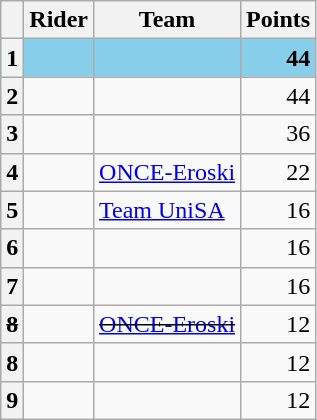<table class="wikitable">
<tr>
<th></th>
<th>Rider</th>
<th>Team</th>
<th>Points</th>
</tr>
<tr style="background:skyBlue;">
<th>1</th>
<td><strong></strong></td>
<td><strong></strong></td>
<td align=right><strong>44</strong></td>
</tr>
<tr>
<th>2</th>
<td></td>
<td></td>
<td align=right>44</td>
</tr>
<tr>
<th>3</th>
<td></td>
<td></td>
<td align=right>36</td>
</tr>
<tr>
<th>4</th>
<td></td>
<td><a href='#'>ONCE-Eroski</a></td>
<td align=right>22</td>
</tr>
<tr>
<th>5</th>
<td></td>
<td><a href='#'>Team UniSA</a></td>
<td align=right>16</td>
</tr>
<tr>
<th>6</th>
<td></td>
<td></td>
<td align=right>16</td>
</tr>
<tr>
<th>7</th>
<td></td>
<td></td>
<td align=right>16</td>
</tr>
<tr>
<th><s> 8 </s></th>
<td><s> </s></td>
<td><s><a href='#'>ONCE-Eroski</a></s></td>
<td align=right>12</td>
</tr>
<tr>
<th>8</th>
<td></td>
<td></td>
<td align=right>12</td>
</tr>
<tr>
<th>9</th>
<td></td>
<td></td>
<td align=right>12</td>
</tr>
</table>
